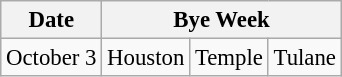<table class="wikitable" style="font-size:95%;">
<tr>
<th>Date</th>
<th colspan="4">Bye Week</th>
</tr>
<tr>
<td>October 3</td>
<td>Houston</td>
<td>Temple</td>
<td>Tulane</td>
</tr>
</table>
